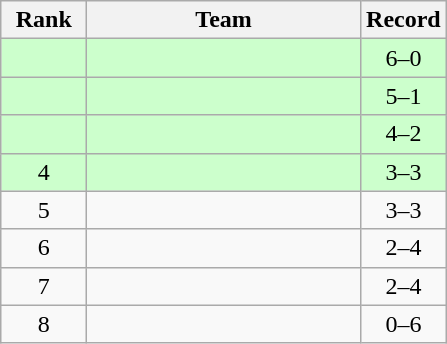<table class="wikitable" style="text-align: center">
<tr>
<th width=50>Rank</th>
<th width=175>Team</th>
<th width=50>Record</th>
</tr>
<tr bgcolor=ccffcc>
<td></td>
<td align=left></td>
<td>6–0</td>
</tr>
<tr bgcolor=ccffcc>
<td></td>
<td align=left></td>
<td>5–1</td>
</tr>
<tr bgcolor=ccffcc>
<td></td>
<td align=left></td>
<td>4–2</td>
</tr>
<tr bgcolor=ccffcc>
<td>4</td>
<td align=left></td>
<td>3–3</td>
</tr>
<tr>
<td>5</td>
<td align=left></td>
<td>3–3</td>
</tr>
<tr>
<td>6</td>
<td align=left></td>
<td>2–4</td>
</tr>
<tr>
<td>7</td>
<td align=left></td>
<td>2–4</td>
</tr>
<tr>
<td>8</td>
<td align=left></td>
<td>0–6</td>
</tr>
</table>
